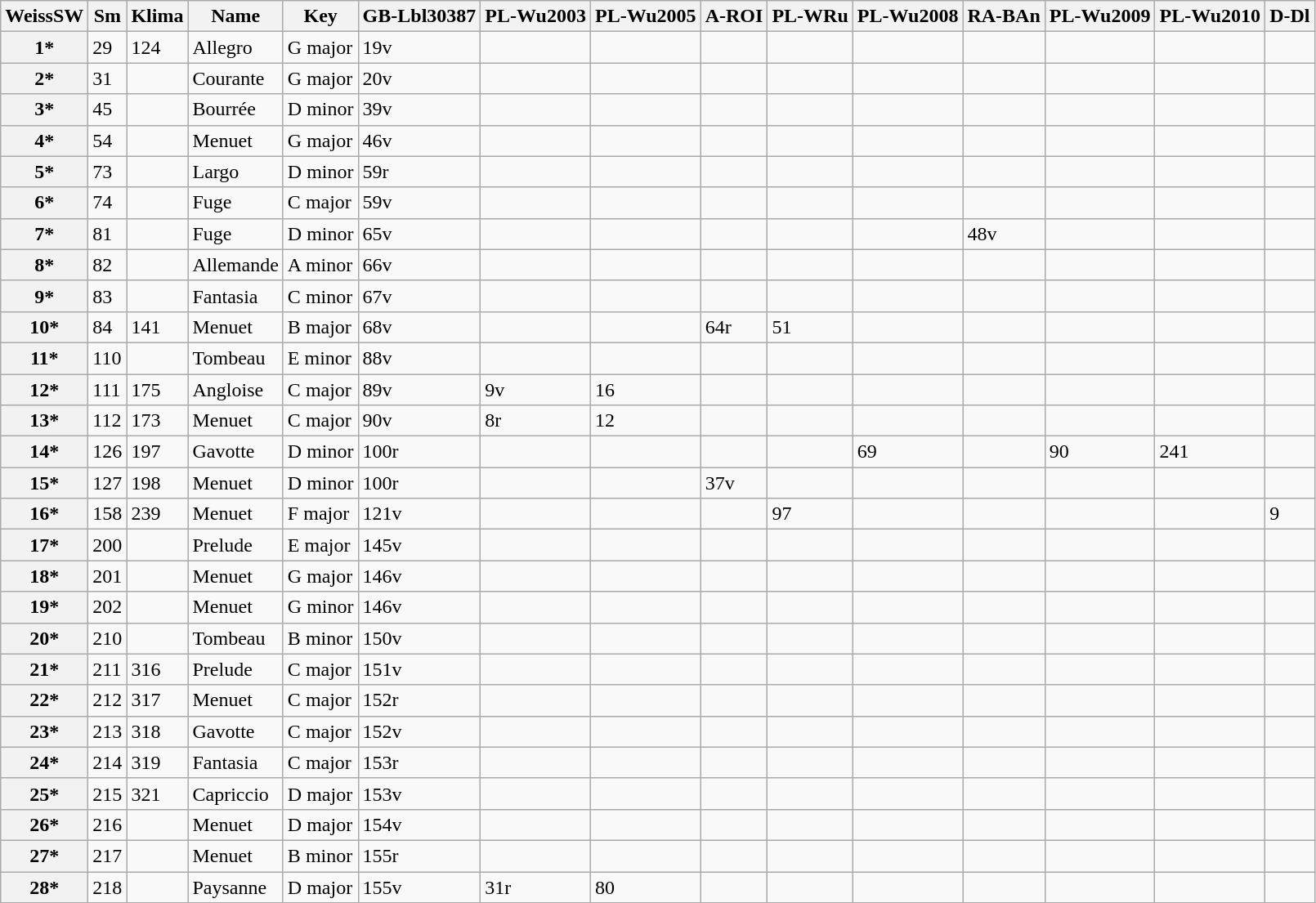<table border="1" class="wikitable sortable">
<tr>
<th data-sort-type="number">WeissSW</th>
<th>Sm</th>
<th>Klima</th>
<th>Name</th>
<th>Key</th>
<th>GB-Lbl30387</th>
<th>PL-Wu2003</th>
<th>PL-Wu2005</th>
<th>A-ROI</th>
<th>PL-WRu</th>
<th>PL-Wu2008</th>
<th>RA-BAn</th>
<th>PL-Wu2009</th>
<th>PL-Wu2010</th>
<th>D-Dl</th>
</tr>
<tr>
<th data-sort-value="1">1*</th>
<td>29</td>
<td>124</td>
<td>Allegro</td>
<td>G major</td>
<td>19v</td>
<td></td>
<td></td>
<td></td>
<td></td>
<td></td>
<td></td>
<td></td>
<td></td>
<td></td>
</tr>
<tr>
<th data-sort-value="2">2*</th>
<td>31</td>
<td></td>
<td>Courante</td>
<td>G major</td>
<td>20v</td>
<td></td>
<td></td>
<td></td>
<td></td>
<td></td>
<td></td>
<td></td>
<td></td>
<td></td>
</tr>
<tr>
<th data-sort-value="3">3*</th>
<td>45</td>
<td></td>
<td>Bourrée</td>
<td>D minor</td>
<td>39v</td>
<td></td>
<td></td>
<td></td>
<td></td>
<td></td>
<td></td>
<td></td>
<td></td>
<td></td>
</tr>
<tr>
<th data-sort-value="4">4*</th>
<td>54</td>
<td></td>
<td>Menuet</td>
<td>G major</td>
<td>46v</td>
<td></td>
<td></td>
<td></td>
<td></td>
<td></td>
<td></td>
<td></td>
<td></td>
<td></td>
</tr>
<tr>
<th data-sort-value="5">5*</th>
<td>73</td>
<td></td>
<td>Largo</td>
<td>D minor</td>
<td>59r</td>
<td></td>
<td></td>
<td></td>
<td></td>
<td></td>
<td></td>
<td></td>
<td></td>
<td></td>
</tr>
<tr>
<th data-sort-value="6">6*</th>
<td>74</td>
<td></td>
<td>Fuge</td>
<td>C major</td>
<td>59v</td>
<td></td>
<td></td>
<td></td>
<td></td>
<td></td>
<td></td>
<td></td>
<td></td>
<td></td>
</tr>
<tr>
<th data-sort-value="7">7*</th>
<td>81</td>
<td></td>
<td>Fuge</td>
<td>D minor</td>
<td>65v</td>
<td></td>
<td></td>
<td></td>
<td></td>
<td></td>
<td>48v</td>
<td></td>
<td></td>
<td></td>
</tr>
<tr>
<th data-sort-value="8">8*</th>
<td>82</td>
<td></td>
<td>Allemande</td>
<td>A minor</td>
<td>66v</td>
<td></td>
<td></td>
<td></td>
<td></td>
<td></td>
<td></td>
<td></td>
<td></td>
<td></td>
</tr>
<tr>
<th data-sort-value="9">9*</th>
<td>83</td>
<td></td>
<td>Fantasia</td>
<td>C minor</td>
<td>67v</td>
<td></td>
<td></td>
<td></td>
<td></td>
<td></td>
<td></td>
<td></td>
<td></td>
<td></td>
</tr>
<tr>
<th data-sort-value="10">10*</th>
<td>84</td>
<td>141</td>
<td>Menuet</td>
<td>B major</td>
<td>68v</td>
<td></td>
<td></td>
<td>64r</td>
<td>51</td>
<td></td>
<td></td>
<td></td>
<td></td>
<td></td>
</tr>
<tr>
<th data-sort-value="11">11*</th>
<td>110</td>
<td></td>
<td>Tombeau</td>
<td>E minor</td>
<td>88v</td>
<td></td>
<td></td>
<td></td>
<td></td>
<td></td>
<td></td>
<td></td>
<td></td>
<td></td>
</tr>
<tr>
<th data-sort-value="12">12*</th>
<td>111</td>
<td>175</td>
<td>Angloise</td>
<td>C major</td>
<td>89v</td>
<td>9v</td>
<td>16</td>
<td></td>
<td></td>
<td></td>
<td></td>
<td></td>
<td></td>
<td></td>
</tr>
<tr>
<th data-sort-value="13">13*</th>
<td>112</td>
<td>173</td>
<td>Menuet</td>
<td>C major</td>
<td>90v</td>
<td>8r</td>
<td>12</td>
<td></td>
<td></td>
<td></td>
<td></td>
<td></td>
<td></td>
<td></td>
</tr>
<tr>
<th data-sort-value="14">14*</th>
<td>126</td>
<td>197</td>
<td>Gavotte</td>
<td>D minor</td>
<td>100r</td>
<td></td>
<td></td>
<td></td>
<td></td>
<td>69</td>
<td></td>
<td>90</td>
<td>241</td>
<td></td>
</tr>
<tr>
<th data-sort-value="15">15*</th>
<td>127</td>
<td>198</td>
<td>Menuet</td>
<td>D minor</td>
<td>100r</td>
<td></td>
<td></td>
<td>37v</td>
<td></td>
<td></td>
<td></td>
<td></td>
<td></td>
<td></td>
</tr>
<tr>
<th data-sort-value="16">16*</th>
<td>158</td>
<td>239</td>
<td>Menuet</td>
<td>F major</td>
<td>121v</td>
<td></td>
<td></td>
<td></td>
<td>97</td>
<td></td>
<td></td>
<td></td>
<td></td>
<td>9</td>
</tr>
<tr>
<th data-sort-value="17">17*</th>
<td>200</td>
<td></td>
<td>Prelude</td>
<td>E major</td>
<td>145v</td>
<td></td>
<td></td>
<td></td>
<td></td>
<td></td>
<td></td>
<td></td>
<td></td>
<td></td>
</tr>
<tr>
<th data-sort-value="18">18*</th>
<td>201</td>
<td></td>
<td>Menuet</td>
<td>G major</td>
<td>146v</td>
<td></td>
<td></td>
<td></td>
<td></td>
<td></td>
<td></td>
<td></td>
<td></td>
<td></td>
</tr>
<tr>
<th data-sort-value="19">19*</th>
<td>202</td>
<td></td>
<td>Menuet</td>
<td>G minor</td>
<td>146v</td>
<td></td>
<td></td>
<td></td>
<td></td>
<td></td>
<td></td>
<td></td>
<td></td>
<td></td>
</tr>
<tr>
<th data-sort-value="20">20*</th>
<td>210</td>
<td></td>
<td>Tombeau</td>
<td>B minor</td>
<td>150v</td>
<td></td>
<td></td>
<td></td>
<td></td>
<td></td>
<td></td>
<td></td>
<td></td>
<td></td>
</tr>
<tr>
<th data-sort-value="21">21*</th>
<td>211</td>
<td>316</td>
<td>Prelude</td>
<td>C major</td>
<td>151v</td>
<td></td>
<td></td>
<td></td>
<td></td>
<td></td>
<td></td>
<td></td>
<td></td>
<td></td>
</tr>
<tr>
<th data-sort-value="22">22*</th>
<td>212</td>
<td>317</td>
<td>Menuet</td>
<td>C major</td>
<td>152r</td>
<td></td>
<td></td>
<td></td>
<td></td>
<td></td>
<td></td>
<td></td>
<td></td>
<td></td>
</tr>
<tr>
<th data-sort-value="23">23*</th>
<td>213</td>
<td>318</td>
<td>Gavotte</td>
<td>C major</td>
<td>152v</td>
<td></td>
<td></td>
<td></td>
<td></td>
<td></td>
<td></td>
<td></td>
<td></td>
<td></td>
</tr>
<tr>
<th data-sort-value="24">24*</th>
<td>214</td>
<td>319</td>
<td>Fantasia</td>
<td>C major</td>
<td>153r</td>
<td></td>
<td></td>
<td></td>
<td></td>
<td></td>
<td></td>
<td></td>
<td></td>
<td></td>
</tr>
<tr>
<th data-sort-value="25">25*</th>
<td>215</td>
<td>321</td>
<td>Capriccio</td>
<td>D major</td>
<td>153v</td>
<td></td>
<td></td>
<td></td>
<td></td>
<td></td>
<td></td>
<td></td>
<td></td>
<td></td>
</tr>
<tr>
<th data-sort-value="26">26*</th>
<td>216</td>
<td></td>
<td>Menuet</td>
<td>D major</td>
<td>154v</td>
<td></td>
<td></td>
<td></td>
<td></td>
<td></td>
<td></td>
<td></td>
<td></td>
<td></td>
</tr>
<tr>
<th data-sort-value="27">27*</th>
<td>217</td>
<td></td>
<td>Menuet</td>
<td>B minor</td>
<td>155r</td>
<td></td>
<td></td>
<td></td>
<td></td>
<td></td>
<td></td>
<td></td>
<td></td>
<td></td>
</tr>
<tr>
<th data-sort-value="28">28*</th>
<td>218</td>
<td></td>
<td>Paysanne</td>
<td>D major</td>
<td>155v</td>
<td>31r</td>
<td>80</td>
<td></td>
<td></td>
<td></td>
<td></td>
<td></td>
<td></td>
<td></td>
</tr>
</table>
